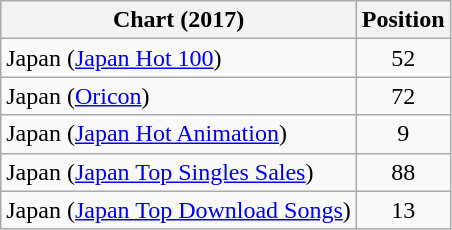<table class="wikitable plainrowheaders sortable">
<tr>
<th>Chart (2017)</th>
<th>Position</th>
</tr>
<tr>
<td>Japan (<a href='#'>Japan Hot 100</a>)</td>
<td style="text-align:center;">52</td>
</tr>
<tr>
<td>Japan (<a href='#'>Oricon</a>)</td>
<td style="text-align:center;">72</td>
</tr>
<tr>
<td>Japan (<a href='#'>Japan Hot Animation</a>)</td>
<td style="text-align:center;">9</td>
</tr>
<tr>
<td>Japan (<a href='#'>Japan Top Singles Sales</a>)</td>
<td style="text-align:center;">88</td>
</tr>
<tr>
<td>Japan (<a href='#'>Japan Top Download Songs</a>)</td>
<td style="text-align:center;">13</td>
</tr>
</table>
